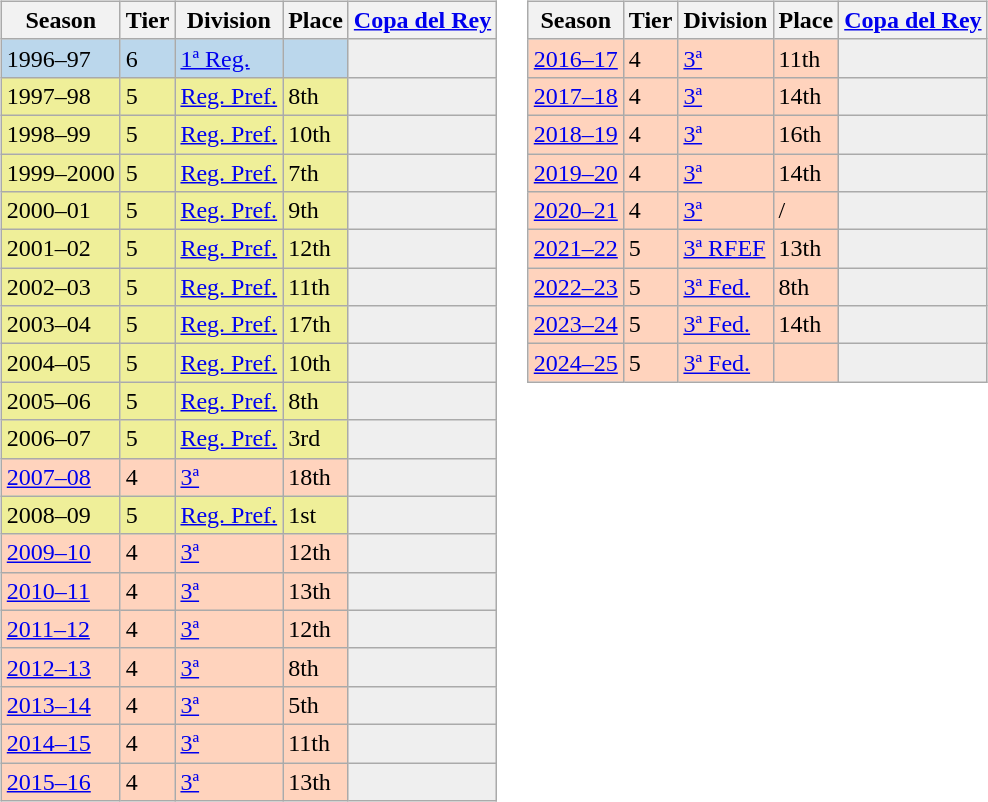<table>
<tr>
<td valign="top" width=0%><br><table class="wikitable">
<tr style="background:#f0f6fa;">
<th>Season</th>
<th>Tier</th>
<th>Division</th>
<th>Place</th>
<th><a href='#'>Copa del Rey</a></th>
</tr>
<tr>
<td style="background:#BBD7EC;">1996–97</td>
<td style="background:#BBD7EC;">6</td>
<td style="background:#BBD7EC;"><a href='#'>1ª Reg.</a></td>
<td style="background:#BBD7EC;"></td>
<th style="background:#efefef;"></th>
</tr>
<tr>
<td style="background:#EFEF99;">1997–98</td>
<td style="background:#EFEF99;">5</td>
<td style="background:#EFEF99;"><a href='#'>Reg. Pref.</a></td>
<td style="background:#EFEF99;">8th</td>
<th style="background:#efefef;"></th>
</tr>
<tr>
<td style="background:#EFEF99;">1998–99</td>
<td style="background:#EFEF99;">5</td>
<td style="background:#EFEF99;"><a href='#'>Reg. Pref.</a></td>
<td style="background:#EFEF99;">10th</td>
<th style="background:#efefef;"></th>
</tr>
<tr>
<td style="background:#EFEF99;">1999–2000</td>
<td style="background:#EFEF99;">5</td>
<td style="background:#EFEF99;"><a href='#'>Reg. Pref.</a></td>
<td style="background:#EFEF99;">7th</td>
<th style="background:#efefef;"></th>
</tr>
<tr>
<td style="background:#EFEF99;">2000–01</td>
<td style="background:#EFEF99;">5</td>
<td style="background:#EFEF99;"><a href='#'>Reg. Pref.</a></td>
<td style="background:#EFEF99;">9th</td>
<th style="background:#efefef;"></th>
</tr>
<tr>
<td style="background:#EFEF99;">2001–02</td>
<td style="background:#EFEF99;">5</td>
<td style="background:#EFEF99;"><a href='#'>Reg. Pref.</a></td>
<td style="background:#EFEF99;">12th</td>
<th style="background:#efefef;"></th>
</tr>
<tr>
<td style="background:#EFEF99;">2002–03</td>
<td style="background:#EFEF99;">5</td>
<td style="background:#EFEF99;"><a href='#'>Reg. Pref.</a></td>
<td style="background:#EFEF99;">11th</td>
<th style="background:#efefef;"></th>
</tr>
<tr>
<td style="background:#EFEF99;">2003–04</td>
<td style="background:#EFEF99;">5</td>
<td style="background:#EFEF99;"><a href='#'>Reg. Pref.</a></td>
<td style="background:#EFEF99;">17th</td>
<th style="background:#efefef;"></th>
</tr>
<tr>
<td style="background:#EFEF99;">2004–05</td>
<td style="background:#EFEF99;">5</td>
<td style="background:#EFEF99;"><a href='#'>Reg. Pref.</a></td>
<td style="background:#EFEF99;">10th</td>
<th style="background:#efefef;"></th>
</tr>
<tr>
<td style="background:#EFEF99;">2005–06</td>
<td style="background:#EFEF99;">5</td>
<td style="background:#EFEF99;"><a href='#'>Reg. Pref.</a></td>
<td style="background:#EFEF99;">8th</td>
<th style="background:#efefef;"></th>
</tr>
<tr>
<td style="background:#EFEF99;">2006–07</td>
<td style="background:#EFEF99;">5</td>
<td style="background:#EFEF99;"><a href='#'>Reg. Pref.</a></td>
<td style="background:#EFEF99;">3rd</td>
<th style="background:#efefef;"></th>
</tr>
<tr>
<td style="background:#FFD3BD;"><a href='#'>2007–08</a></td>
<td style="background:#FFD3BD;">4</td>
<td style="background:#FFD3BD;"><a href='#'>3ª</a></td>
<td style="background:#FFD3BD;">18th</td>
<th style="background:#efefef;"></th>
</tr>
<tr>
<td style="background:#EFEF99;">2008–09</td>
<td style="background:#EFEF99;">5</td>
<td style="background:#EFEF99;"><a href='#'>Reg. Pref.</a></td>
<td style="background:#EFEF99;">1st</td>
<th style="background:#efefef;"></th>
</tr>
<tr>
<td style="background:#FFD3BD;"><a href='#'>2009–10</a></td>
<td style="background:#FFD3BD;">4</td>
<td style="background:#FFD3BD;"><a href='#'>3ª</a></td>
<td style="background:#FFD3BD;">12th</td>
<th style="background:#efefef;"></th>
</tr>
<tr>
<td style="background:#FFD3BD;"><a href='#'>2010–11</a></td>
<td style="background:#FFD3BD;">4</td>
<td style="background:#FFD3BD;"><a href='#'>3ª</a></td>
<td style="background:#FFD3BD;">13th</td>
<th style="background:#efefef;"></th>
</tr>
<tr>
<td style="background:#FFD3BD;"><a href='#'>2011–12</a></td>
<td style="background:#FFD3BD;">4</td>
<td style="background:#FFD3BD;"><a href='#'>3ª</a></td>
<td style="background:#FFD3BD;">12th</td>
<th style="background:#efefef;"></th>
</tr>
<tr>
<td style="background:#FFD3BD;"><a href='#'>2012–13</a></td>
<td style="background:#FFD3BD;">4</td>
<td style="background:#FFD3BD;"><a href='#'>3ª</a></td>
<td style="background:#FFD3BD;">8th</td>
<th style="background:#efefef;"></th>
</tr>
<tr>
<td style="background:#FFD3BD;"><a href='#'>2013–14</a></td>
<td style="background:#FFD3BD;">4</td>
<td style="background:#FFD3BD;"><a href='#'>3ª</a></td>
<td style="background:#FFD3BD;">5th</td>
<th style="background:#efefef;"></th>
</tr>
<tr>
<td style="background:#FFD3BD;"><a href='#'>2014–15</a></td>
<td style="background:#FFD3BD;">4</td>
<td style="background:#FFD3BD;"><a href='#'>3ª</a></td>
<td style="background:#FFD3BD;">11th</td>
<th style="background:#efefef;"></th>
</tr>
<tr>
<td style="background:#FFD3BD;"><a href='#'>2015–16</a></td>
<td style="background:#FFD3BD;">4</td>
<td style="background:#FFD3BD;"><a href='#'>3ª</a></td>
<td style="background:#FFD3BD;">13th</td>
<th style="background:#efefef;"></th>
</tr>
</table>
</td>
<td valign="top" width=0%><br><table class="wikitable">
<tr style="background:#f0f6fa;">
<th>Season</th>
<th>Tier</th>
<th>Division</th>
<th>Place</th>
<th><a href='#'>Copa del Rey</a></th>
</tr>
<tr>
<td style="background:#FFD3BD;"><a href='#'>2016–17</a></td>
<td style="background:#FFD3BD;">4</td>
<td style="background:#FFD3BD;"><a href='#'>3ª</a></td>
<td style="background:#FFD3BD;">11th</td>
<th style="background:#efefef;"></th>
</tr>
<tr>
<td style="background:#FFD3BD;"><a href='#'>2017–18</a></td>
<td style="background:#FFD3BD;">4</td>
<td style="background:#FFD3BD;"><a href='#'>3ª</a></td>
<td style="background:#FFD3BD;">14th</td>
<th style="background:#efefef;"></th>
</tr>
<tr>
<td style="background:#FFD3BD;"><a href='#'>2018–19</a></td>
<td style="background:#FFD3BD;">4</td>
<td style="background:#FFD3BD;"><a href='#'>3ª</a></td>
<td style="background:#FFD3BD;">16th</td>
<th style="background:#efefef;"></th>
</tr>
<tr>
<td style="background:#FFD3BD;"><a href='#'>2019–20</a></td>
<td style="background:#FFD3BD;">4</td>
<td style="background:#FFD3BD;"><a href='#'>3ª</a></td>
<td style="background:#FFD3BD;">14th</td>
<th style="background:#efefef;"></th>
</tr>
<tr>
<td style="background:#FFD3BD;"><a href='#'>2020–21</a></td>
<td style="background:#FFD3BD;">4</td>
<td style="background:#FFD3BD;"><a href='#'>3ª</a></td>
<td style="background:#FFD3BD;"> / </td>
<th style="background:#efefef;"></th>
</tr>
<tr>
<td style="background:#FFD3BD;"><a href='#'>2021–22</a></td>
<td style="background:#FFD3BD;">5</td>
<td style="background:#FFD3BD;"><a href='#'>3ª RFEF</a></td>
<td style="background:#FFD3BD;">13th</td>
<th style="background:#efefef;"></th>
</tr>
<tr>
<td style="background:#FFD3BD;"><a href='#'>2022–23</a></td>
<td style="background:#FFD3BD;">5</td>
<td style="background:#FFD3BD;"><a href='#'>3ª Fed.</a></td>
<td style="background:#FFD3BD;">8th</td>
<th style="background:#efefef;"></th>
</tr>
<tr>
<td style="background:#FFD3BD;"><a href='#'>2023–24</a></td>
<td style="background:#FFD3BD;">5</td>
<td style="background:#FFD3BD;"><a href='#'>3ª Fed.</a></td>
<td style="background:#FFD3BD;">14th</td>
<th style="background:#efefef;"></th>
</tr>
<tr>
<td style="background:#FFD3BD;"><a href='#'>2024–25</a></td>
<td style="background:#FFD3BD;">5</td>
<td style="background:#FFD3BD;"><a href='#'>3ª Fed.</a></td>
<td style="background:#FFD3BD;"></td>
<th style="background:#efefef;"></th>
</tr>
</table>
</td>
</tr>
</table>
